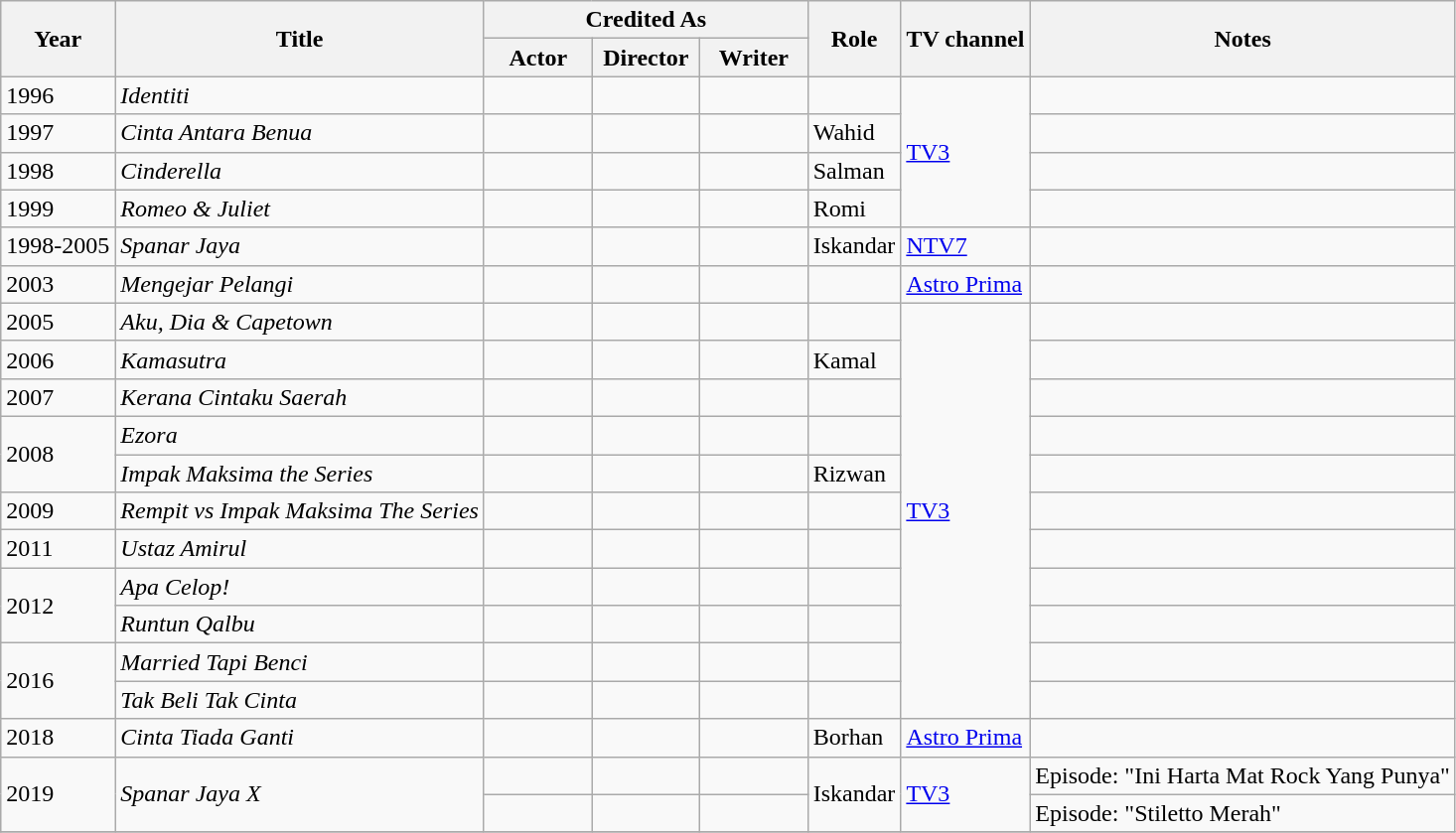<table class="wikitable">
<tr>
<th rowspan="2">Year</th>
<th rowspan="2">Title</th>
<th colspan="3">Credited As</th>
<th rowspan="2">Role</th>
<th rowspan="2">TV channel</th>
<th rowspan="2">Notes</th>
</tr>
<tr>
<th width="65">Actor</th>
<th width="65">Director</th>
<th width="65">Writer</th>
</tr>
<tr>
<td>1996</td>
<td><em>Identiti</em></td>
<td></td>
<td></td>
<td></td>
<td></td>
<td rowspan="4"><a href='#'>TV3</a></td>
<td></td>
</tr>
<tr>
<td>1997</td>
<td><em>Cinta Antara Benua</em></td>
<td></td>
<td></td>
<td></td>
<td>Wahid</td>
<td></td>
</tr>
<tr>
<td>1998</td>
<td><em>Cinderella</em></td>
<td></td>
<td></td>
<td></td>
<td>Salman</td>
<td></td>
</tr>
<tr>
<td>1999</td>
<td><em>Romeo & Juliet</em></td>
<td></td>
<td></td>
<td></td>
<td>Romi</td>
<td></td>
</tr>
<tr>
<td>1998-2005</td>
<td><em>Spanar Jaya</em></td>
<td></td>
<td></td>
<td></td>
<td>Iskandar</td>
<td><a href='#'>NTV7</a></td>
<td></td>
</tr>
<tr>
<td>2003</td>
<td><em>Mengejar Pelangi</em></td>
<td></td>
<td></td>
<td></td>
<td></td>
<td><a href='#'>Astro Prima</a></td>
<td></td>
</tr>
<tr>
<td>2005</td>
<td><em>Aku, Dia & Capetown</em></td>
<td></td>
<td></td>
<td></td>
<td></td>
<td rowspan="11"><a href='#'>TV3</a></td>
<td></td>
</tr>
<tr>
<td>2006</td>
<td><em>Kamasutra</em></td>
<td></td>
<td></td>
<td></td>
<td>Kamal</td>
<td></td>
</tr>
<tr>
<td>2007</td>
<td><em>Kerana Cintaku Saerah</em></td>
<td></td>
<td></td>
<td></td>
<td></td>
<td></td>
</tr>
<tr>
<td rowspan="2">2008</td>
<td><em>Ezora</em></td>
<td></td>
<td></td>
<td></td>
<td></td>
<td></td>
</tr>
<tr>
<td><em>Impak Maksima the Series</em></td>
<td></td>
<td></td>
<td></td>
<td>Rizwan</td>
<td></td>
</tr>
<tr>
<td>2009</td>
<td><em>Rempit vs Impak Maksima The Series</em></td>
<td></td>
<td></td>
<td></td>
<td></td>
<td></td>
</tr>
<tr>
<td>2011</td>
<td><em>Ustaz Amirul</em></td>
<td></td>
<td></td>
<td></td>
<td></td>
<td></td>
</tr>
<tr>
<td rowspan="2">2012</td>
<td><em>Apa Celop!</em></td>
<td></td>
<td></td>
<td></td>
<td></td>
<td></td>
</tr>
<tr>
<td><em>Runtun Qalbu</em></td>
<td></td>
<td></td>
<td></td>
<td></td>
<td></td>
</tr>
<tr>
<td rowspan="2">2016</td>
<td><em>Married Tapi Benci</em></td>
<td></td>
<td></td>
<td></td>
<td></td>
<td></td>
</tr>
<tr>
<td><em>Tak Beli Tak Cinta</em></td>
<td></td>
<td></td>
<td></td>
<td></td>
<td></td>
</tr>
<tr>
<td>2018</td>
<td><em>Cinta Tiada Ganti</em></td>
<td></td>
<td></td>
<td></td>
<td>Borhan</td>
<td><a href='#'>Astro Prima</a></td>
<td></td>
</tr>
<tr>
<td rowspan="2">2019</td>
<td rowspan="2"><em>Spanar Jaya X</em></td>
<td></td>
<td></td>
<td></td>
<td rowspan="2">Iskandar</td>
<td rowspan="2"><a href='#'>TV3</a></td>
<td>Episode: "Ini Harta Mat Rock Yang Punya"</td>
</tr>
<tr>
<td></td>
<td></td>
<td></td>
<td>Episode: "Stiletto Merah"</td>
</tr>
<tr>
</tr>
</table>
